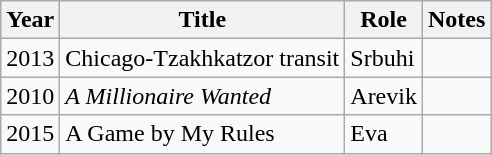<table class="wikitable sortable plainrowheaders">
<tr>
<th>Year</th>
<th>Title</th>
<th>Role</th>
<th class="unsortable">Notes</th>
</tr>
<tr>
<td>2013</td>
<td>Chicago-Tzakhkatzor transit</td>
<td>Srbuhi</td>
<td></td>
</tr>
<tr>
<td>2010</td>
<td><em> A Millionaire Wanted</em></td>
<td>Arevik</td>
<td></td>
</tr>
<tr>
<td>2015</td>
<td>A Game by My Rules</td>
<td>Eva</td>
<td></td>
</tr>
</table>
